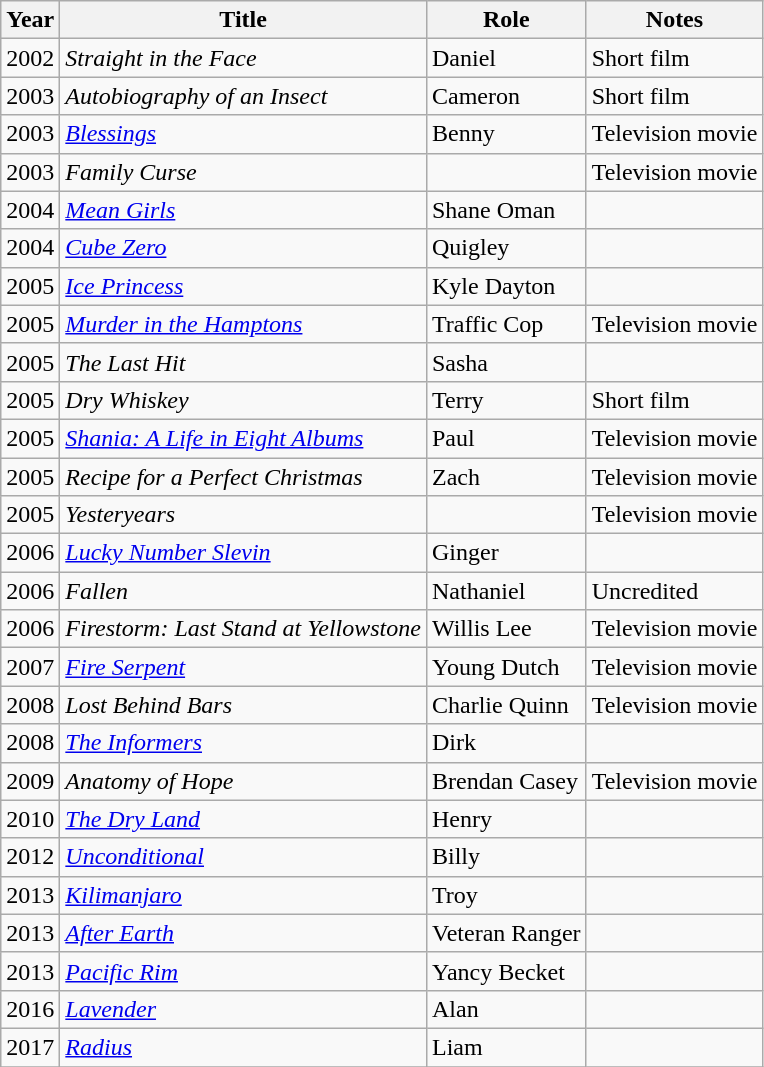<table class="wikitable sortable">
<tr>
<th>Year</th>
<th>Title</th>
<th>Role</th>
<th class="unsortable">Notes</th>
</tr>
<tr>
<td>2002</td>
<td><em>Straight in the Face</em></td>
<td>Daniel</td>
<td>Short film</td>
</tr>
<tr>
<td>2003</td>
<td><em>Autobiography of an Insect</em></td>
<td>Cameron</td>
<td>Short film</td>
</tr>
<tr>
<td>2003</td>
<td><em><a href='#'>Blessings</a></em></td>
<td>Benny</td>
<td>Television movie</td>
</tr>
<tr>
<td>2003</td>
<td><em>Family Curse</em></td>
<td></td>
<td>Television movie</td>
</tr>
<tr>
<td>2004</td>
<td><em><a href='#'>Mean Girls</a></em></td>
<td>Shane Oman</td>
<td></td>
</tr>
<tr>
<td>2004</td>
<td><em><a href='#'>Cube Zero</a></em></td>
<td>Quigley</td>
<td></td>
</tr>
<tr>
<td>2005</td>
<td><em><a href='#'>Ice Princess</a></em></td>
<td>Kyle Dayton</td>
<td></td>
</tr>
<tr>
<td>2005</td>
<td><em><a href='#'>Murder in the Hamptons</a></em></td>
<td>Traffic Cop</td>
<td>Television movie</td>
</tr>
<tr>
<td>2005</td>
<td data-sort-value="Last Hit, The"><em>The Last Hit</em></td>
<td>Sasha</td>
<td></td>
</tr>
<tr>
<td>2005</td>
<td><em>Dry Whiskey</em></td>
<td>Terry</td>
<td>Short film</td>
</tr>
<tr>
<td>2005</td>
<td><em><a href='#'>Shania: A Life in Eight Albums</a></em></td>
<td>Paul</td>
<td>Television movie</td>
</tr>
<tr>
<td>2005</td>
<td><em>Recipe for a Perfect Christmas</em></td>
<td>Zach</td>
<td>Television movie</td>
</tr>
<tr>
<td>2005</td>
<td><em>Yesteryears</em></td>
<td></td>
<td>Television movie</td>
</tr>
<tr>
<td>2006</td>
<td><em><a href='#'>Lucky Number Slevin</a></em></td>
<td>Ginger</td>
<td></td>
</tr>
<tr>
<td>2006</td>
<td><em>Fallen</em></td>
<td>Nathaniel</td>
<td>Uncredited</td>
</tr>
<tr>
<td>2006</td>
<td><em>Firestorm: Last Stand at Yellowstone</em></td>
<td>Willis Lee</td>
<td>Television movie</td>
</tr>
<tr>
<td>2007</td>
<td><em><a href='#'>Fire Serpent</a></em></td>
<td>Young Dutch</td>
<td>Television movie</td>
</tr>
<tr>
<td>2008</td>
<td><em>Lost Behind Bars</em></td>
<td>Charlie Quinn</td>
<td>Television movie</td>
</tr>
<tr>
<td>2008</td>
<td data-sort-value="Informers, The"><em><a href='#'>The Informers</a></em></td>
<td>Dirk</td>
<td></td>
</tr>
<tr>
<td>2009</td>
<td><em>Anatomy of Hope</em></td>
<td>Brendan Casey</td>
<td>Television movie</td>
</tr>
<tr>
<td>2010</td>
<td data-sort-value="Dry Land, The"><em><a href='#'>The Dry Land</a></em></td>
<td>Henry</td>
<td></td>
</tr>
<tr>
<td>2012</td>
<td><em><a href='#'>Unconditional</a></em></td>
<td>Billy</td>
<td></td>
</tr>
<tr>
<td>2013</td>
<td><em><a href='#'>Kilimanjaro</a></em></td>
<td>Troy</td>
<td></td>
</tr>
<tr>
<td>2013</td>
<td><em><a href='#'>After Earth</a></em></td>
<td>Veteran Ranger</td>
<td></td>
</tr>
<tr>
<td>2013</td>
<td><em><a href='#'>Pacific Rim</a></em></td>
<td>Yancy Becket</td>
<td></td>
</tr>
<tr>
<td>2016</td>
<td><em><a href='#'>Lavender</a></em></td>
<td>Alan</td>
<td></td>
</tr>
<tr>
<td>2017</td>
<td><em><a href='#'>Radius</a></em></td>
<td>Liam</td>
<td></td>
</tr>
<tr>
</tr>
</table>
